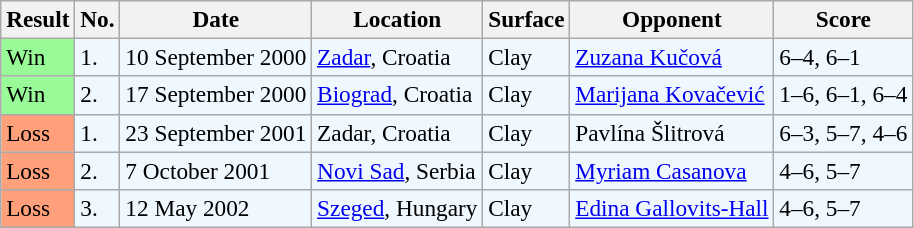<table class="sortable wikitable" style=font-size:97%>
<tr>
<th>Result</th>
<th>No.</th>
<th>Date</th>
<th>Location</th>
<th>Surface</th>
<th>Opponent</th>
<th>Score</th>
</tr>
<tr bgcolor="#f0f8ff">
<td style="background:#98fb98;">Win</td>
<td>1.</td>
<td>10 September 2000</td>
<td><a href='#'>Zadar</a>, Croatia</td>
<td>Clay</td>
<td> <a href='#'>Zuzana Kučová</a></td>
<td>6–4, 6–1</td>
</tr>
<tr bgcolor="#f0f8ff">
<td style="background:#98fb98;">Win</td>
<td>2.</td>
<td>17 September 2000</td>
<td><a href='#'>Biograd</a>, Croatia</td>
<td>Clay</td>
<td> <a href='#'>Marijana Kovačević</a></td>
<td>1–6, 6–1, 6–4</td>
</tr>
<tr bgcolor="#f0f8ff">
<td style="background:#ffa07a;">Loss</td>
<td>1.</td>
<td>23 September 2001</td>
<td>Zadar, Croatia</td>
<td>Clay</td>
<td> Pavlína Šlitrová</td>
<td>6–3, 5–7, 4–6</td>
</tr>
<tr bgcolor="#f0f8ff">
<td style="background:#ffa07a;">Loss</td>
<td>2.</td>
<td>7 October 2001</td>
<td><a href='#'>Novi Sad</a>, Serbia</td>
<td>Clay</td>
<td> <a href='#'>Myriam Casanova</a></td>
<td>4–6, 5–7</td>
</tr>
<tr bgcolor="#f0f8ff">
<td style="background:#ffa07a;">Loss</td>
<td>3.</td>
<td>12 May 2002</td>
<td><a href='#'>Szeged</a>, Hungary</td>
<td>Clay</td>
<td> <a href='#'>Edina Gallovits-Hall</a></td>
<td>4–6, 5–7</td>
</tr>
</table>
